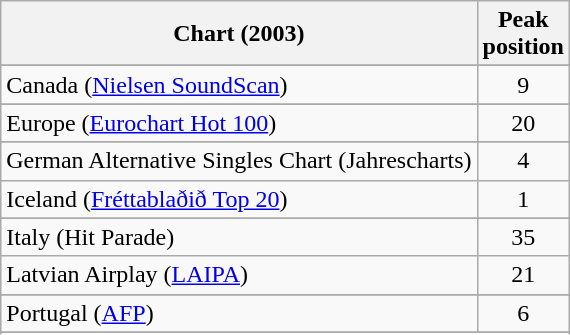<table class="wikitable sortable">
<tr>
<th>Chart (2003)</th>
<th>Peak<br>position</th>
</tr>
<tr>
</tr>
<tr>
</tr>
<tr>
</tr>
<tr>
</tr>
<tr>
<td>Canada (<a href='#'>Nielsen SoundScan</a>)</td>
<td align="center">9</td>
</tr>
<tr>
</tr>
<tr>
<td>Europe (<a href='#'>Eurochart Hot 100</a>)</td>
<td align="center">20</td>
</tr>
<tr>
</tr>
<tr>
</tr>
<tr>
<td>German Alternative Singles Chart (Jahrescharts)</td>
<td align="center">4</td>
</tr>
<tr>
<td>Iceland (<a href='#'>Fréttablaðið Top 20</a>)</td>
<td align="center">1</td>
</tr>
<tr>
</tr>
<tr>
</tr>
<tr>
<td>Italy (Hit Parade)</td>
<td align="center">35</td>
</tr>
<tr>
<td>Latvian Airplay (<a href='#'>LAIPA</a>)</td>
<td align="center">21</td>
</tr>
<tr>
</tr>
<tr>
<td>Portugal (<a href='#'>AFP</a>)</td>
<td align="center">6</td>
</tr>
<tr>
</tr>
<tr>
</tr>
<tr>
</tr>
<tr>
</tr>
<tr>
</tr>
<tr>
</tr>
<tr>
</tr>
<tr>
</tr>
</table>
